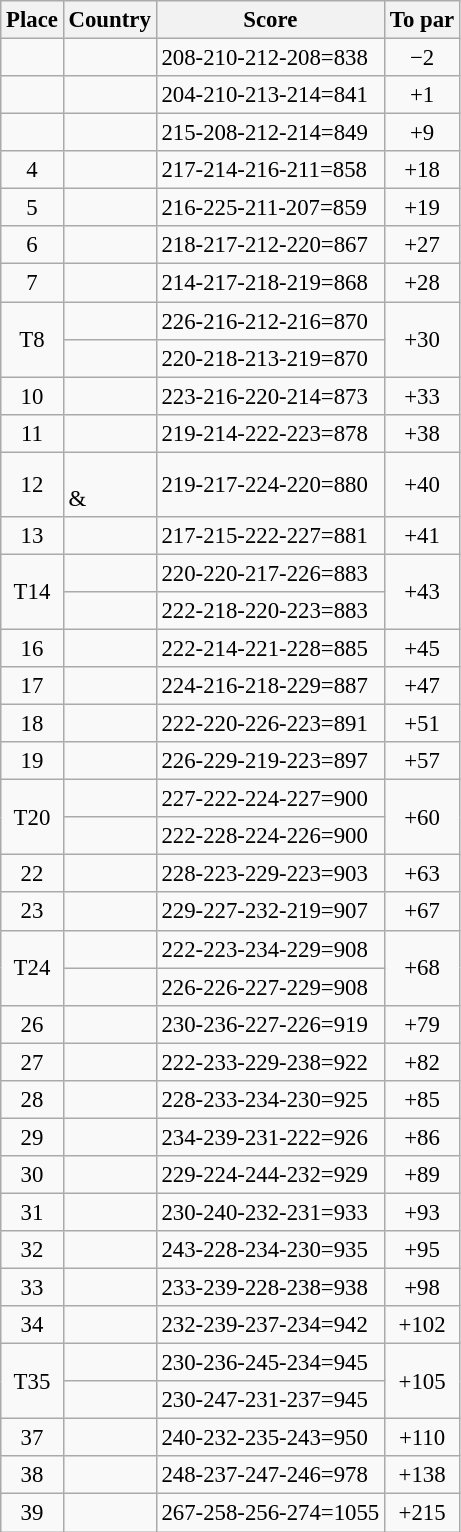<table class="wikitable" style="font-size:95%;">
<tr>
<th>Place</th>
<th>Country</th>
<th>Score</th>
<th>To par</th>
</tr>
<tr>
<td align=center></td>
<td></td>
<td>208-210-212-208=838</td>
<td align=center>−2</td>
</tr>
<tr>
<td align=center></td>
<td></td>
<td>204-210-213-214=841</td>
<td align=center>+1</td>
</tr>
<tr>
<td align=center></td>
<td></td>
<td>215-208-212-214=849</td>
<td align=center>+9</td>
</tr>
<tr>
<td align=center>4</td>
<td></td>
<td>217-214-216-211=858</td>
<td align=center>+18</td>
</tr>
<tr>
<td align=center>5</td>
<td></td>
<td>216-225-211-207=859</td>
<td align=center>+19</td>
</tr>
<tr>
<td align=center>6</td>
<td></td>
<td>218-217-212-220=867</td>
<td align=center>+27</td>
</tr>
<tr>
<td align=center>7</td>
<td></td>
<td>214-217-218-219=868</td>
<td align=center>+28</td>
</tr>
<tr>
<td align=center rowspan=2>T8</td>
<td></td>
<td>226-216-212-216=870</td>
<td align=center rowspan=2>+30</td>
</tr>
<tr>
<td></td>
<td>220-218-213-219=870</td>
</tr>
<tr>
<td align=center>10</td>
<td></td>
<td>223-216-220-214=873</td>
<td align=center>+33</td>
</tr>
<tr>
<td align=center>11</td>
<td></td>
<td>219-214-222-223=878</td>
<td align=center>+38</td>
</tr>
<tr>
<td align=center>12</td>
<td><br>& </td>
<td>219-217-224-220=880</td>
<td align=center>+40</td>
</tr>
<tr>
<td align=center>13</td>
<td></td>
<td>217-215-222-227=881</td>
<td align=center>+41</td>
</tr>
<tr>
<td align=center rowspan=2>T14</td>
<td></td>
<td>220-220-217-226=883</td>
<td align=center rowspan=2>+43</td>
</tr>
<tr>
<td></td>
<td>222-218-220-223=883</td>
</tr>
<tr>
<td align=center>16</td>
<td></td>
<td>222-214-221-228=885</td>
<td align=center>+45</td>
</tr>
<tr>
<td align=center>17</td>
<td></td>
<td>224-216-218-229=887</td>
<td align=center>+47</td>
</tr>
<tr>
<td align=center>18</td>
<td></td>
<td>222-220-226-223=891</td>
<td align=center>+51</td>
</tr>
<tr>
<td align=center>19</td>
<td></td>
<td>226-229-219-223=897</td>
<td align=center>+57</td>
</tr>
<tr>
<td align=center rowspan=2>T20</td>
<td></td>
<td>227-222-224-227=900</td>
<td align=center rowspan=2>+60</td>
</tr>
<tr>
<td></td>
<td>222-228-224-226=900</td>
</tr>
<tr>
<td align=center>22</td>
<td></td>
<td>228-223-229-223=903</td>
<td align=center>+63</td>
</tr>
<tr>
<td align=center>23</td>
<td></td>
<td>229-227-232-219=907</td>
<td align=center>+67</td>
</tr>
<tr>
<td align=center rowspan=2>T24</td>
<td></td>
<td>222-223-234-229=908</td>
<td align=center rowspan=2>+68</td>
</tr>
<tr>
<td></td>
<td>226-226-227-229=908</td>
</tr>
<tr>
<td align=center>26</td>
<td></td>
<td>230-236-227-226=919</td>
<td align=center>+79</td>
</tr>
<tr>
<td align=center>27</td>
<td></td>
<td>222-233-229-238=922</td>
<td align=center>+82</td>
</tr>
<tr>
<td align=center>28</td>
<td></td>
<td>228-233-234-230=925</td>
<td align=center>+85</td>
</tr>
<tr>
<td align=center>29</td>
<td></td>
<td>234-239-231-222=926</td>
<td align=center>+86</td>
</tr>
<tr>
<td align=center>30</td>
<td></td>
<td>229-224-244-232=929</td>
<td align=center>+89</td>
</tr>
<tr>
<td align=center>31</td>
<td></td>
<td>230-240-232-231=933</td>
<td align=center>+93</td>
</tr>
<tr>
<td align=center>32</td>
<td></td>
<td>243-228-234-230=935</td>
<td align=center>+95</td>
</tr>
<tr>
<td align=center>33</td>
<td></td>
<td>233-239-228-238=938</td>
<td align=center>+98</td>
</tr>
<tr>
<td align=center>34</td>
<td></td>
<td>232-239-237-234=942</td>
<td align=center>+102</td>
</tr>
<tr>
<td align=center rowspan=2>T35</td>
<td></td>
<td>230-236-245-234=945</td>
<td align=center rowspan=2>+105</td>
</tr>
<tr>
<td></td>
<td>230-247-231-237=945</td>
</tr>
<tr>
<td align=center>37</td>
<td></td>
<td>240-232-235-243=950</td>
<td align=center>+110</td>
</tr>
<tr>
<td align=center>38</td>
<td></td>
<td>248-237-247-246=978</td>
<td align=center>+138</td>
</tr>
<tr>
<td align=center>39</td>
<td></td>
<td>267-258-256-274=1055</td>
<td align=center>+215</td>
</tr>
</table>
